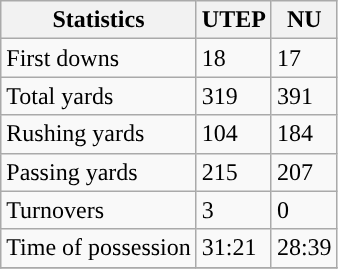<table class="wikitable">
<tr>
<th>Statistics</th>
<th>UTEP</th>
<th>NU</th>
</tr>
<tr>
<td>First downs</td>
<td>18</td>
<td>17</td>
</tr>
<tr>
<td>Total yards</td>
<td>319</td>
<td>391</td>
</tr>
<tr>
<td>Rushing yards</td>
<td>104</td>
<td>184</td>
</tr>
<tr>
<td>Passing yards</td>
<td>215</td>
<td>207</td>
</tr>
<tr>
<td>Turnovers</td>
<td>3</td>
<td>0</td>
</tr>
<tr>
<td>Time of possession</td>
<td>31:21</td>
<td>28:39</td>
</tr>
<tr>
</tr>
</table>
